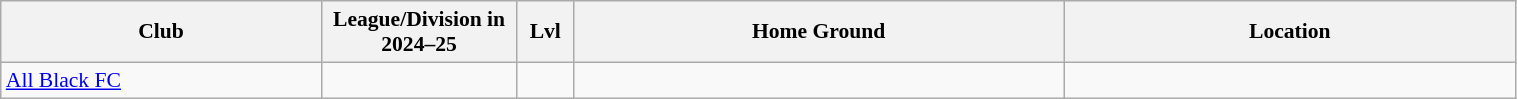<table class="wikitable sortable" width=80% style="font-size:90%">
<tr>
<th width=17%><strong>Club</strong></th>
<th width=10%><strong>League/Division in 2024–25</strong></th>
<th width=3%><strong>Lvl</strong></th>
<th width=26%><strong>Home Ground</strong></th>
<th width=24%><strong>Location</strong></th>
</tr>
<tr>
<td><a href='#'>All Black FC</a></td>
<td></td>
<td></td>
<td></td>
<td></td>
</tr>
</table>
